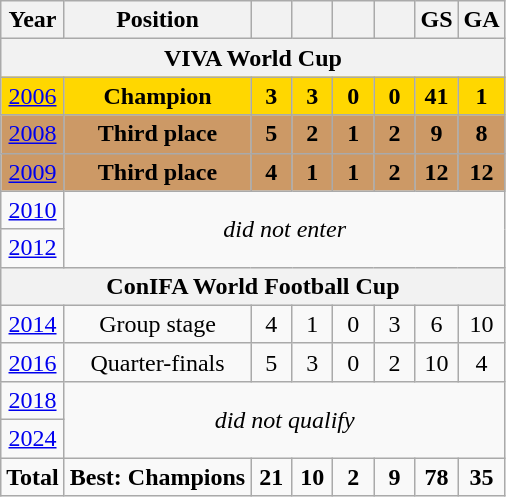<table class="wikitable" style="text-align:center;">
<tr>
<th>Year</th>
<th>Position</th>
<th width=20></th>
<th width=20></th>
<th width=20></th>
<th width=20></th>
<th width=20>GS</th>
<th width=20>GA</th>
</tr>
<tr>
<th colspan=8>VIVA World Cup</th>
</tr>
<tr bgcolor=gold>
<td> <a href='#'>2006</a></td>
<td><strong>Champion</strong></td>
<td><strong>3</strong></td>
<td><strong>3</strong></td>
<td><strong>0</strong></td>
<td><strong>0</strong></td>
<td><strong>41</strong></td>
<td><strong>1</strong></td>
</tr>
<tr bgcolor=#cc9966>
<td> <a href='#'>2008</a></td>
<td><strong>Third place</strong></td>
<td><strong>5</strong></td>
<td><strong>2</strong></td>
<td><strong>1</strong></td>
<td><strong>2</strong></td>
<td><strong>9</strong></td>
<td><strong>8</strong></td>
</tr>
<tr bgcolor=#cc9966>
<td> <a href='#'>2009</a></td>
<td><strong>Third place</strong></td>
<td><strong>4</strong></td>
<td><strong>1</strong></td>
<td><strong>1</strong></td>
<td><strong>2</strong></td>
<td><strong>12</strong></td>
<td><strong>12</strong></td>
</tr>
<tr>
<td> <a href='#'>2010</a></td>
<td rowspan=2 colspan=7><em>did not enter</em></td>
</tr>
<tr>
<td> <a href='#'>2012</a></td>
</tr>
<tr>
<th colspan=8>ConIFA World Football Cup</th>
</tr>
<tr>
<td> <a href='#'>2014</a></td>
<td>Group stage</td>
<td>4</td>
<td>1</td>
<td>0</td>
<td>3</td>
<td>6</td>
<td>10</td>
</tr>
<tr>
<td> <a href='#'>2016</a></td>
<td>Quarter-finals</td>
<td>5</td>
<td>3</td>
<td>0</td>
<td>2</td>
<td>10</td>
<td>4</td>
</tr>
<tr>
<td> <a href='#'>2018</a></td>
<td colspan="7" rowspan="2"><em>did not qualify</em></td>
</tr>
<tr>
<td> <a href='#'>2024</a></td>
</tr>
<tr>
<td><strong>Total</strong></td>
<td><strong>Best: Champions</strong></td>
<td><strong>21</strong></td>
<td><strong>10</strong></td>
<td><strong>2</strong></td>
<td><strong>9</strong></td>
<td><strong>78</strong></td>
<td><strong>35</strong></td>
</tr>
</table>
